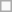<table class="wikitable" style="font-size:95%">
<tr>
<td></td>
</tr>
</table>
